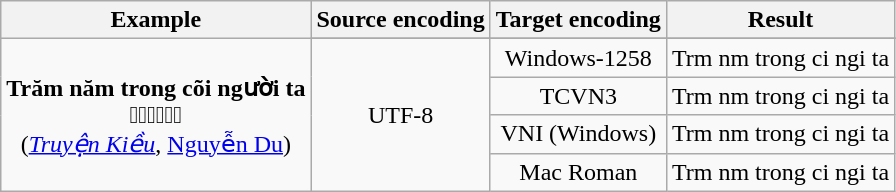<table class="wikitable" style="text-align: center;">
<tr>
<th>Example</th>
<th>Source encoding</th>
<th>Target encoding</th>
<th>Result</th>
</tr>
<tr>
<td rowspan="5"><strong>Trăm năm trong cõi người ta</strong><br><strong>𤾓𢆥𥪞𡎝𠊛些</strong><br>(<em><a href='#'>Truyện Kiều</a></em>, <a href='#'>Nguyễn Du</a>)</td>
</tr>
<tr>
<td rowspan="4">UTF-8</td>
<td>Windows-1258</td>
<td>Trm nm trong ci ngi ta<br></td>
</tr>
<tr>
<td>TCVN3</td>
<td>Trm nm trong ci ngi ta<br></td>
</tr>
<tr>
<td>VNI (Windows)</td>
<td>Trm nm trong ci ngi ta<br></td>
</tr>
<tr>
<td>Mac Roman</td>
<td>Trm nm trong ci ngi ta<br></td>
</tr>
</table>
